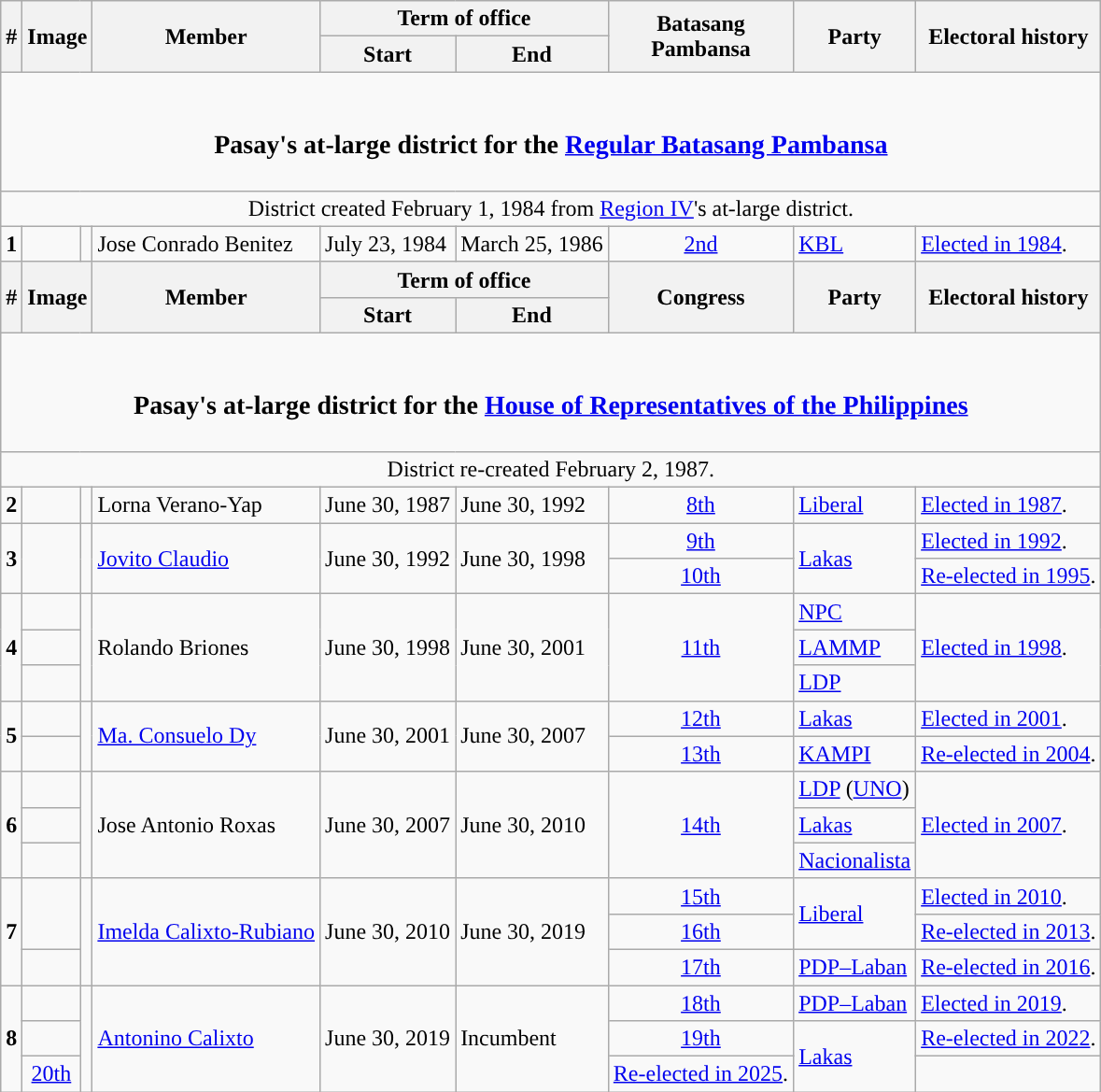<table class=wikitable>
<tr>
<th rowspan="2">#</th>
<th rowspan="2" colspan=2>Image</th>
<th rowspan="2">Member</th>
<th colspan=2>Term of office</th>
<th rowspan="2">Batasang<br>Pambansa</th>
<th rowspan="2">Party</th>
<th rowspan="2">Electoral history</th>
</tr>
<tr>
<th>Start</th>
<th>End</th>
</tr>
<tr>
<td colspan="9" style="text-align:center;"><br><h3>Pasay's at-large district for the <a href='#'>Regular Batasang Pambansa</a></h3></td>
</tr>
<tr>
<td colspan="9" style="text-align:center;">District created February 1, 1984 from <a href='#'>Region IV</a>'s at-large district.</td>
</tr>
<tr>
<td style="text-align:center;"><strong>1</strong></td>
<td style="color:inherit;background:"></td>
<td></td>
<td>Jose Conrado Benitez</td>
<td>July 23, 1984</td>
<td>March 25, 1986</td>
<td style="text-align:center;"><a href='#'>2nd</a></td>
<td><a href='#'>KBL</a></td>
<td><a href='#'>Elected in 1984</a>.</td>
</tr>
<tr>
<th rowspan="2">#</th>
<th rowspan="2" colspan=2>Image</th>
<th rowspan="2">Member</th>
<th colspan=2>Term of office</th>
<th rowspan="2">Congress</th>
<th rowspan="2">Party</th>
<th rowspan="2">Electoral history</th>
</tr>
<tr>
<th>Start</th>
<th>End</th>
</tr>
<tr>
<td colspan="9" style="text-align:center;"><br><h3>Pasay's at-large district for the <a href='#'>House of Representatives of the Philippines</a></h3></td>
</tr>
<tr>
<td colspan="9" style="text-align:center;">District re-created February 2, 1987.</td>
</tr>
<tr>
<td style="text-align:center;"><strong>2</strong></td>
<td style="color:inherit;background:"></td>
<td></td>
<td>Lorna Verano-Yap</td>
<td>June 30, 1987</td>
<td>June 30, 1992</td>
<td style="text-align:center;"><a href='#'>8th</a></td>
<td><a href='#'>Liberal</a></td>
<td><a href='#'>Elected in 1987</a>.</td>
</tr>
<tr>
<td rowspan="2" style="text-align:center;"><strong>3</strong></td>
<td rowspan="2" style="color:inherit;background:"></td>
<td rowspan="2"></td>
<td rowspan="2"><a href='#'>Jovito Claudio</a></td>
<td rowspan="2">June 30, 1992</td>
<td rowspan="2">June 30, 1998</td>
<td style="text-align:center;"><a href='#'>9th</a></td>
<td rowspan="2"><a href='#'>Lakas</a></td>
<td><a href='#'>Elected in 1992</a>.</td>
</tr>
<tr>
<td style="text-align:center;"><a href='#'>10th</a></td>
<td><a href='#'>Re-elected in 1995</a>.</td>
</tr>
<tr>
<td style="text-align:center;" rowspan="3"><strong>4</strong></td>
<td style="color:inherit;background:"></td>
<td rowspan="3"></td>
<td rowspan="3">Rolando Briones</td>
<td rowspan="3">June 30, 1998</td>
<td rowspan="3">June 30, 2001</td>
<td style="text-align:center;" rowspan="3"><a href='#'>11th</a></td>
<td><a href='#'>NPC</a></td>
<td rowspan="3"><a href='#'>Elected in 1998</a>.</td>
</tr>
<tr>
<td style="color:inherit;background:"></td>
<td><a href='#'>LAMMP</a></td>
</tr>
<tr>
<td style="color:inherit;background:"></td>
<td><a href='#'>LDP</a></td>
</tr>
<tr>
<td rowspan="2" style="text-align:center;"><strong>5</strong></td>
<td style="color:inherit;background:"></td>
<td rowspan="2"></td>
<td rowspan="2"><a href='#'>Ma. Consuelo Dy</a></td>
<td rowspan="2">June 30, 2001</td>
<td rowspan="2">June 30, 2007</td>
<td style="text-align:center;"><a href='#'>12th</a></td>
<td><a href='#'>Lakas</a></td>
<td><a href='#'>Elected in 2001</a>.</td>
</tr>
<tr>
<td style="color:inherit;background:"></td>
<td style="text-align:center;"><a href='#'>13th</a></td>
<td><a href='#'>KAMPI</a></td>
<td><a href='#'>Re-elected in 2004</a>.</td>
</tr>
<tr>
<td style="text-align:center;" rowspan="3"><strong>6</strong></td>
<td style="color:inherit;background:"></td>
<td rowspan="3"></td>
<td rowspan="3">Jose Antonio Roxas</td>
<td rowspan="3">June 30, 2007</td>
<td rowspan="3">June 30, 2010</td>
<td style="text-align:center;" rowspan="3"><a href='#'>14th</a></td>
<td><a href='#'>LDP</a> (<a href='#'>UNO</a>)</td>
<td rowspan="3"><a href='#'>Elected in 2007</a>.</td>
</tr>
<tr>
<td style="color:inherit;background:"></td>
<td><a href='#'>Lakas</a></td>
</tr>
<tr>
<td style="color:inherit;background:"></td>
<td><a href='#'>Nacionalista</a></td>
</tr>
<tr>
<td rowspan="3" style="text-align:center;"><strong>7</strong></td>
<td rowspan="2" style="color:inherit;background:"></td>
<td rowspan="3"></td>
<td rowspan="3"><a href='#'>Imelda Calixto-Rubiano</a></td>
<td rowspan="3">June 30, 2010</td>
<td rowspan="3">June 30, 2019</td>
<td style="text-align:center;"><a href='#'>15th</a></td>
<td rowspan="2"><a href='#'>Liberal</a></td>
<td><a href='#'>Elected in 2010</a>.</td>
</tr>
<tr>
<td style="text-align:center;"><a href='#'>16th</a></td>
<td><a href='#'>Re-elected in 2013</a>.</td>
</tr>
<tr>
<td style="color:inherit;background:"></td>
<td style="text-align:center;"><a href='#'>17th</a></td>
<td><a href='#'>PDP–Laban</a></td>
<td><a href='#'>Re-elected in 2016</a>.</td>
</tr>
<tr>
<td rowspan="3" style="text-align:center;"><strong>8</strong></td>
<td style="color:inherit;background:"></td>
<td rowspan="3"></td>
<td rowspan="3"><a href='#'>Antonino Calixto</a></td>
<td rowspan="3">June 30, 2019</td>
<td rowspan="3">Incumbent</td>
<td style="text-align:center;"><a href='#'>18th</a></td>
<td><a href='#'>PDP–Laban</a></td>
<td><a href='#'>Elected in 2019</a>.</td>
</tr>
<tr>
<td style="color:inherit;background:"></td>
<td style="text-align:center;"><a href='#'>19th</a></td>
<td rowspan="2"><a href='#'>Lakas</a></td>
<td><a href='#'>Re-elected in 2022</a>.</td>
</tr>
<tr>
<td style="text-align:center;"><a href='#'>20th</a></td>
<td><a href='#'>Re-elected in 2025</a>.</td>
</tr>
</table>
